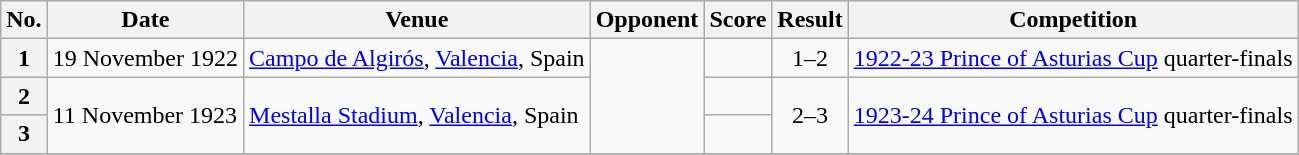<table class="wikitable sortable plainrowheaders">
<tr>
<th scope=col>No.</th>
<th scope=col>Date</th>
<th scope=col>Venue</th>
<th scope=col>Opponent</th>
<th scope="col">Score</th>
<th scope=col>Result</th>
<th scope=col>Competition</th>
</tr>
<tr>
<th scope=row style=text-align:center>1</th>
<td rowspan="1">19 November 1922</td>
<td rowspan="1"><a href='#'>Campo de Algirós</a>, <a href='#'>Valencia</a>, Spain</td>
<td rowspan="3"></td>
<td></td>
<td rowspan="1" align=center>1–2</td>
<td rowspan="1"><a href='#'>1922-23 Prince of Asturias Cup</a> quarter-finals</td>
</tr>
<tr>
<th scope=row style=text-align:center>2</th>
<td rowspan="2">11 November 1923</td>
<td rowspan="2"><a href='#'>Mestalla Stadium</a>, <a href='#'>Valencia</a>, Spain</td>
<td></td>
<td rowspan="2" align=center>2–3</td>
<td rowspan="2"><a href='#'>1923-24 Prince of Asturias Cup</a> quarter-finals</td>
</tr>
<tr>
<th scope=row style=text-align:center>3</th>
<td></td>
</tr>
<tr>
</tr>
</table>
